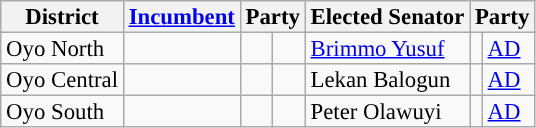<table class="sortable wikitable" style="font-size:95%;line-height:14px;">
<tr>
<th class="unsortable">District</th>
<th class="unsortable"><a href='#'>Incumbent</a></th>
<th colspan="2">Party</th>
<th class="unsortable">Elected Senator</th>
<th colspan="2">Party</th>
</tr>
<tr>
<td>Oyo North</td>
<td></td>
<td></td>
<td></td>
<td><a href='#'>Brimmo Yusuf</a></td>
<td style="background:"></td>
<td><a href='#'>AD</a></td>
</tr>
<tr>
<td>Oyo Central</td>
<td></td>
<td></td>
<td></td>
<td>Lekan Balogun</td>
<td style="background:"></td>
<td><a href='#'>AD</a></td>
</tr>
<tr>
<td>Oyo South</td>
<td></td>
<td></td>
<td></td>
<td>Peter Olawuyi</td>
<td style="background:"></td>
<td><a href='#'>AD</a></td>
</tr>
</table>
